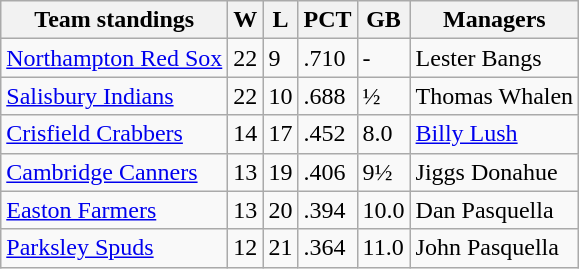<table class="wikitable">
<tr>
<th>Team standings</th>
<th>W</th>
<th>L</th>
<th>PCT</th>
<th>GB</th>
<th>Managers</th>
</tr>
<tr>
<td><a href='#'>Northampton Red Sox</a></td>
<td>22</td>
<td>9</td>
<td>.710</td>
<td>-</td>
<td>Lester Bangs</td>
</tr>
<tr>
<td><a href='#'>Salisbury Indians</a></td>
<td>22</td>
<td>10</td>
<td>.688</td>
<td>½</td>
<td>Thomas Whalen</td>
</tr>
<tr>
<td><a href='#'>Crisfield Crabbers</a></td>
<td>14</td>
<td>17</td>
<td>.452</td>
<td>8.0</td>
<td><a href='#'>Billy Lush</a></td>
</tr>
<tr>
<td><a href='#'>Cambridge Canners</a></td>
<td>13</td>
<td>19</td>
<td>.406</td>
<td>9½</td>
<td>Jiggs Donahue</td>
</tr>
<tr>
<td><a href='#'>Easton Farmers</a></td>
<td>13</td>
<td>20</td>
<td>.394</td>
<td>10.0</td>
<td>Dan Pasquella</td>
</tr>
<tr>
<td><a href='#'>Parksley Spuds</a></td>
<td>12</td>
<td>21</td>
<td>.364</td>
<td>11.0</td>
<td>John Pasquella</td>
</tr>
</table>
